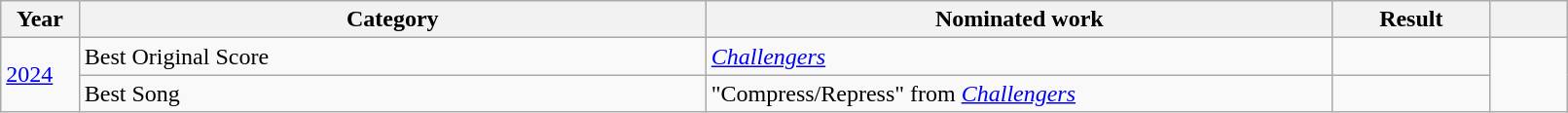<table class="wikitable" style="width:85%;">
<tr>
<th width=5%>Year</th>
<th style="width:40%;">Category</th>
<th style="width:40%;">Nominated work</th>
<th style="width:10%;">Result</th>
<th width=5%></th>
</tr>
<tr>
<td rowspan="2"><a href='#'>2024</a></td>
<td>Best Original Score</td>
<td><em><a href='#'>Challengers</a></em></td>
<td></td>
<td rowspan="2"></td>
</tr>
<tr>
<td>Best Song</td>
<td>"Compress/Repress" from <em><a href='#'>Challengers</a></em></td>
<td></td>
</tr>
</table>
